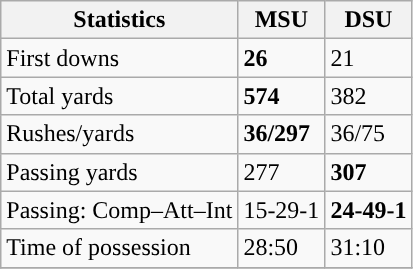<table class="wikitable" style="float: left;">
<tr>
<th>Statistics</th>
<th>MSU</th>
<th>DSU</th>
</tr>
<tr>
<td>First downs</td>
<td><strong>26</strong></td>
<td>21</td>
</tr>
<tr>
<td>Total yards</td>
<td><strong>574</strong></td>
<td>382</td>
</tr>
<tr>
<td>Rushes/yards</td>
<td><strong>36/297</strong></td>
<td>36/75</td>
</tr>
<tr>
<td>Passing yards</td>
<td>277</td>
<td><strong>307</strong></td>
</tr>
<tr>
<td>Passing: Comp–Att–Int</td>
<td>15-29-1</td>
<td><strong>24-49-1</strong></td>
</tr>
<tr>
<td>Time of possession</td>
<td>28:50</td>
<td>31:10</td>
</tr>
<tr>
</tr>
</table>
